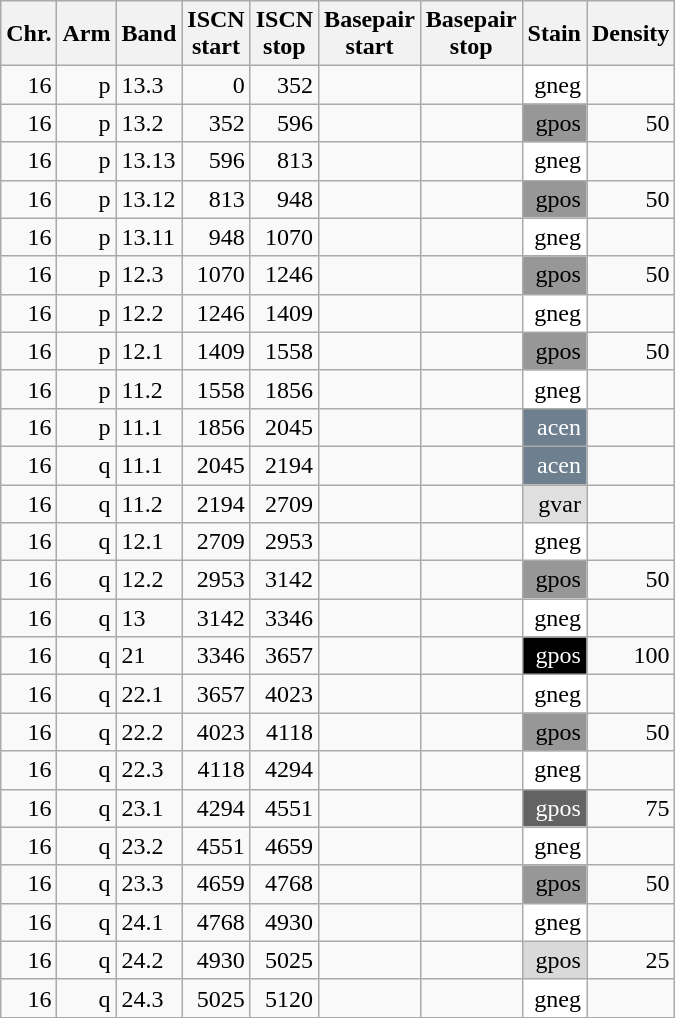<table class="wikitable" style="text-align:right">
<tr>
<th>Chr.</th>
<th>Arm</th>
<th>Band</th>
<th>ISCN<br>start</th>
<th>ISCN<br>stop</th>
<th>Basepair<br>start</th>
<th>Basepair<br>stop</th>
<th>Stain</th>
<th>Density</th>
</tr>
<tr>
<td>16</td>
<td>p</td>
<td style="text-align:left">13.3</td>
<td>0</td>
<td>352</td>
<td></td>
<td></td>
<td style="background:white">gneg</td>
<td></td>
</tr>
<tr>
<td>16</td>
<td>p</td>
<td style="text-align:left">13.2</td>
<td>352</td>
<td>596</td>
<td></td>
<td></td>
<td style="background:#979797">gpos</td>
<td>50</td>
</tr>
<tr>
<td>16</td>
<td>p</td>
<td style="text-align:left">13.13</td>
<td>596</td>
<td>813</td>
<td></td>
<td></td>
<td style="background:white">gneg</td>
<td></td>
</tr>
<tr>
<td>16</td>
<td>p</td>
<td style="text-align:left">13.12</td>
<td>813</td>
<td>948</td>
<td></td>
<td></td>
<td style="background:#979797">gpos</td>
<td>50</td>
</tr>
<tr>
<td>16</td>
<td>p</td>
<td style="text-align:left">13.11</td>
<td>948</td>
<td>1070</td>
<td></td>
<td></td>
<td style="background:white">gneg</td>
<td></td>
</tr>
<tr>
<td>16</td>
<td>p</td>
<td style="text-align:left">12.3</td>
<td>1070</td>
<td>1246</td>
<td></td>
<td></td>
<td style="background:#979797">gpos</td>
<td>50</td>
</tr>
<tr>
<td>16</td>
<td>p</td>
<td style="text-align:left">12.2</td>
<td>1246</td>
<td>1409</td>
<td></td>
<td></td>
<td style="background:white">gneg</td>
<td></td>
</tr>
<tr>
<td>16</td>
<td>p</td>
<td style="text-align:left">12.1</td>
<td>1409</td>
<td>1558</td>
<td></td>
<td></td>
<td style="background:#979797">gpos</td>
<td>50</td>
</tr>
<tr>
<td>16</td>
<td>p</td>
<td style="text-align:left">11.2</td>
<td>1558</td>
<td>1856</td>
<td></td>
<td></td>
<td style="background:white">gneg</td>
<td></td>
</tr>
<tr>
<td>16</td>
<td>p</td>
<td style="text-align:left">11.1</td>
<td>1856</td>
<td>2045</td>
<td></td>
<td></td>
<td style="background:#6e7f8f; color:white;">acen</td>
<td></td>
</tr>
<tr>
<td>16</td>
<td>q</td>
<td style="text-align:left">11.1</td>
<td>2045</td>
<td>2194</td>
<td></td>
<td></td>
<td style="background:#6e7f8f; color:white;">acen</td>
<td></td>
</tr>
<tr>
<td>16</td>
<td>q</td>
<td style="text-align:left">11.2</td>
<td>2194</td>
<td>2709</td>
<td></td>
<td></td>
<td style="background:#e0e0e0">gvar</td>
<td></td>
</tr>
<tr>
<td>16</td>
<td>q</td>
<td style="text-align:left">12.1</td>
<td>2709</td>
<td>2953</td>
<td></td>
<td></td>
<td style="background:white">gneg</td>
<td></td>
</tr>
<tr>
<td>16</td>
<td>q</td>
<td style="text-align:left">12.2</td>
<td>2953</td>
<td>3142</td>
<td></td>
<td></td>
<td style="background:#979797">gpos</td>
<td>50</td>
</tr>
<tr>
<td>16</td>
<td>q</td>
<td style="text-align:left">13</td>
<td>3142</td>
<td>3346</td>
<td></td>
<td></td>
<td style="background:white">gneg</td>
<td></td>
</tr>
<tr>
<td>16</td>
<td>q</td>
<td style="text-align:left">21</td>
<td>3346</td>
<td>3657</td>
<td></td>
<td></td>
<td style="background:black; color:white;">gpos</td>
<td>100</td>
</tr>
<tr>
<td>16</td>
<td>q</td>
<td style="text-align:left">22.1</td>
<td>3657</td>
<td>4023</td>
<td></td>
<td></td>
<td style="background:white">gneg</td>
<td></td>
</tr>
<tr>
<td>16</td>
<td>q</td>
<td style="text-align:left">22.2</td>
<td>4023</td>
<td>4118</td>
<td></td>
<td></td>
<td style="background:#979797">gpos</td>
<td>50</td>
</tr>
<tr>
<td>16</td>
<td>q</td>
<td style="text-align:left">22.3</td>
<td>4118</td>
<td>4294</td>
<td></td>
<td></td>
<td style="background:white">gneg</td>
<td></td>
</tr>
<tr>
<td>16</td>
<td>q</td>
<td style="text-align:left">23.1</td>
<td>4294</td>
<td>4551</td>
<td></td>
<td></td>
<td style="background:#636363; color:white;">gpos</td>
<td>75</td>
</tr>
<tr>
<td>16</td>
<td>q</td>
<td style="text-align:left">23.2</td>
<td>4551</td>
<td>4659</td>
<td></td>
<td></td>
<td style="background:white">gneg</td>
<td></td>
</tr>
<tr>
<td>16</td>
<td>q</td>
<td style="text-align:left">23.3</td>
<td>4659</td>
<td>4768</td>
<td></td>
<td></td>
<td style="background:#979797">gpos</td>
<td>50</td>
</tr>
<tr>
<td>16</td>
<td>q</td>
<td style="text-align:left">24.1</td>
<td>4768</td>
<td>4930</td>
<td></td>
<td></td>
<td style="background:white">gneg</td>
<td></td>
</tr>
<tr>
<td>16</td>
<td>q</td>
<td style="text-align:left">24.2</td>
<td>4930</td>
<td>5025</td>
<td></td>
<td></td>
<td style="background:#d9d9d9">gpos</td>
<td>25</td>
</tr>
<tr>
<td>16</td>
<td>q</td>
<td style="text-align:left">24.3</td>
<td>5025</td>
<td>5120</td>
<td></td>
<td></td>
<td style="background:white">gneg</td>
<td></td>
</tr>
</table>
